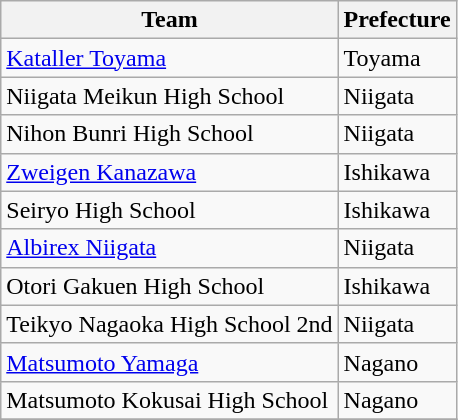<table class="wikitable sortable">
<tr>
<th>Team</th>
<th>Prefecture</th>
</tr>
<tr>
<td><a href='#'>Kataller Toyama</a></td>
<td>Toyama</td>
</tr>
<tr>
<td>Niigata Meikun High School</td>
<td>Niigata</td>
</tr>
<tr>
<td>Nihon Bunri High School</td>
<td>Niigata</td>
</tr>
<tr>
<td><a href='#'>Zweigen Kanazawa</a></td>
<td>Ishikawa</td>
</tr>
<tr>
<td>Seiryo High School</td>
<td>Ishikawa</td>
</tr>
<tr>
<td><a href='#'>Albirex Niigata</a></td>
<td>Niigata</td>
</tr>
<tr>
<td>Otori Gakuen High School</td>
<td>Ishikawa</td>
</tr>
<tr>
<td>Teikyo Nagaoka High School 2nd</td>
<td>Niigata</td>
</tr>
<tr>
<td><a href='#'>Matsumoto Yamaga</a></td>
<td>Nagano</td>
</tr>
<tr>
<td>Matsumoto Kokusai High School</td>
<td>Nagano</td>
</tr>
<tr>
</tr>
</table>
